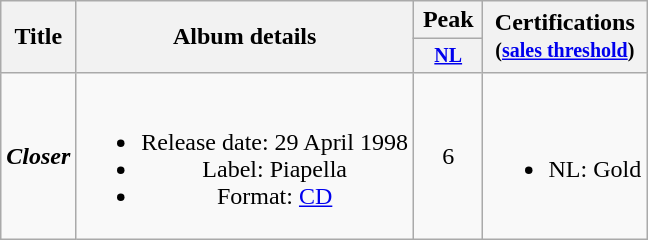<table class="wikitable" style="text-align: center;">
<tr>
<th rowspan="2">Title</th>
<th rowspan="2">Album details</th>
<th>Peak</th>
<th rowspan="2">Certifications<br><small>(<a href='#'>sales threshold</a>)</small></th>
</tr>
<tr style="font-size: smaller;">
<th style="width:40px;"><a href='#'>NL</a></th>
</tr>
<tr>
<td style="text-align:left;"><strong><em>Closer</em></strong></td>
<td><br><ul><li>Release date: 29 April 1998</li><li>Label: Piapella</li><li>Format: <a href='#'>CD</a></li></ul></td>
<td align="center">6</td>
<td style="text-align:left;"><br><ul><li>NL: Gold</li></ul></td>
</tr>
</table>
